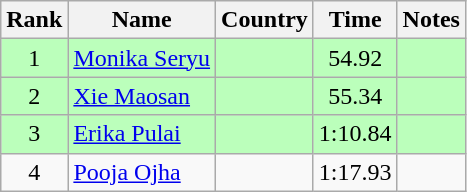<table class="wikitable" style="text-align:center">
<tr>
<th>Rank</th>
<th>Name</th>
<th>Country</th>
<th>Time</th>
<th>Notes</th>
</tr>
<tr bgcolor=bbffbb>
<td>1</td>
<td align="left"><a href='#'>Monika Seryu</a></td>
<td align="left"></td>
<td>54.92</td>
<td></td>
</tr>
<tr bgcolor=bbffbb>
<td>2</td>
<td align="left"><a href='#'>Xie Maosan</a></td>
<td align="left"></td>
<td>55.34</td>
<td></td>
</tr>
<tr bgcolor=bbffbb>
<td>3</td>
<td align="left"><a href='#'>Erika Pulai</a></td>
<td align="left"></td>
<td>1:10.84</td>
<td></td>
</tr>
<tr>
<td>4</td>
<td align="left"><a href='#'>Pooja Ojha</a></td>
<td align="left"></td>
<td>1:17.93</td>
<td></td>
</tr>
</table>
